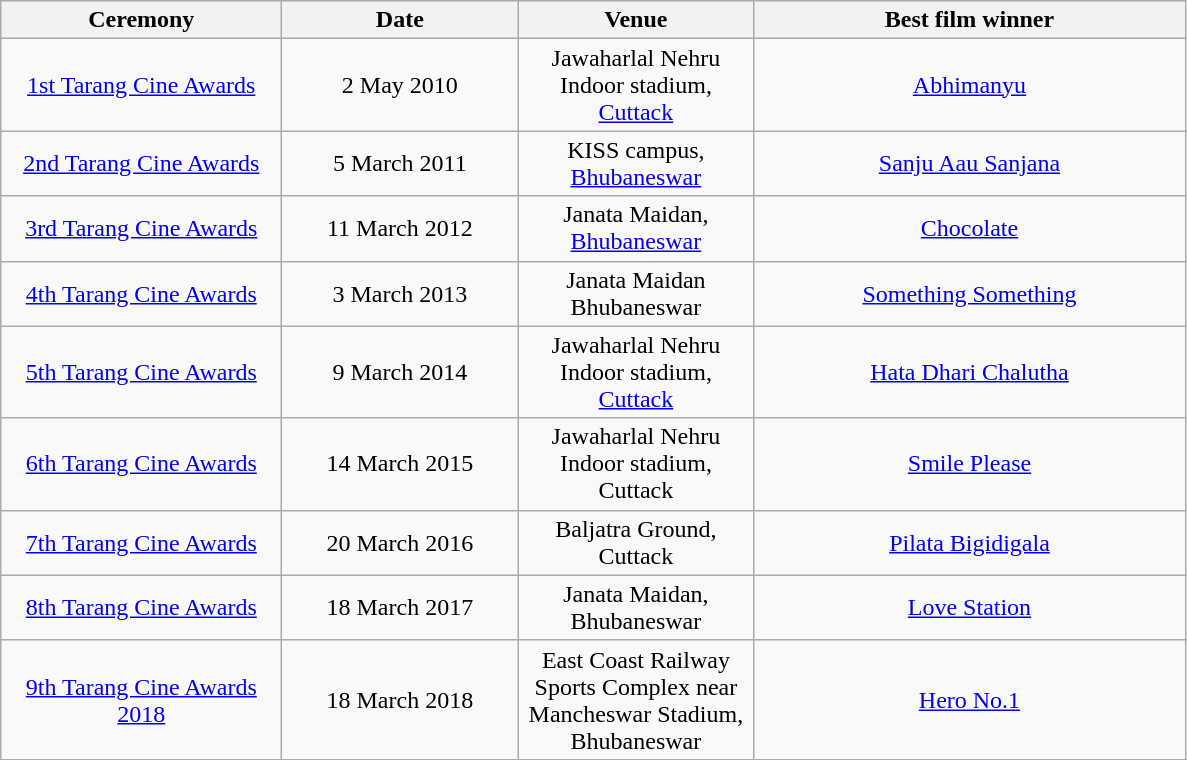<table class="sortable wikitable" style="text-align: center">
<tr>
<th style="width:180px;">Ceremony</th>
<th style="width:150px;">Date</th>
<th style="width:150px;">Venue</th>
<th style="width:280px;">Best film winner</th>
</tr>
<tr>
<td><a href='#'>1st Tarang Cine Awards</a></td>
<td>2 May 2010</td>
<td>Jawaharlal Nehru Indoor stadium, <a href='#'>Cuttack</a></td>
<td><a href='#'>Abhimanyu</a></td>
</tr>
<tr>
<td><a href='#'>2nd Tarang Cine Awards</a></td>
<td>5 March 2011</td>
<td>KISS campus, <a href='#'>Bhubaneswar</a></td>
<td><a href='#'>Sanju Aau Sanjana</a></td>
</tr>
<tr>
<td><a href='#'>3rd Tarang Cine Awards</a></td>
<td>11 March 2012</td>
<td>Janata Maidan, <a href='#'>Bhubaneswar</a></td>
<td><a href='#'>Chocolate</a></td>
</tr>
<tr>
<td><a href='#'>4th Tarang Cine Awards</a></td>
<td>3 March 2013</td>
<td>Janata Maidan Bhubaneswar</td>
<td><a href='#'>Something Something</a></td>
</tr>
<tr>
<td><a href='#'>5th Tarang Cine Awards</a></td>
<td>9 March 2014</td>
<td>Jawaharlal Nehru Indoor stadium, <a href='#'>Cuttack</a></td>
<td><a href='#'>Hata Dhari Chalutha</a></td>
</tr>
<tr>
<td><a href='#'>6th Tarang Cine Awards</a></td>
<td>14 March 2015</td>
<td>Jawaharlal Nehru Indoor stadium, Cuttack</td>
<td><a href='#'>Smile Please</a></td>
</tr>
<tr>
<td><a href='#'>7th Tarang Cine Awards</a></td>
<td>20 March 2016</td>
<td>Baljatra Ground, Cuttack</td>
<td><a href='#'>Pilata Bigidigala</a></td>
</tr>
<tr>
<td><a href='#'>8th Tarang Cine Awards</a></td>
<td>18 March 2017</td>
<td>Janata Maidan, Bhubaneswar</td>
<td><a href='#'>Love Station</a></td>
</tr>
<tr>
<td><a href='#'>9th Tarang Cine Awards 2018</a></td>
<td>18 March 2018</td>
<td>East Coast Railway Sports Complex near Mancheswar Stadium, Bhubaneswar</td>
<td><a href='#'>Hero No.1</a></td>
</tr>
</table>
